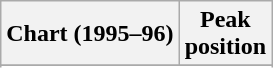<table class="wikitable sortable plainrowheaders">
<tr>
<th scope="col">Chart (1995–96)</th>
<th scope="col">Peak<br>position</th>
</tr>
<tr>
</tr>
<tr>
</tr>
<tr>
</tr>
</table>
